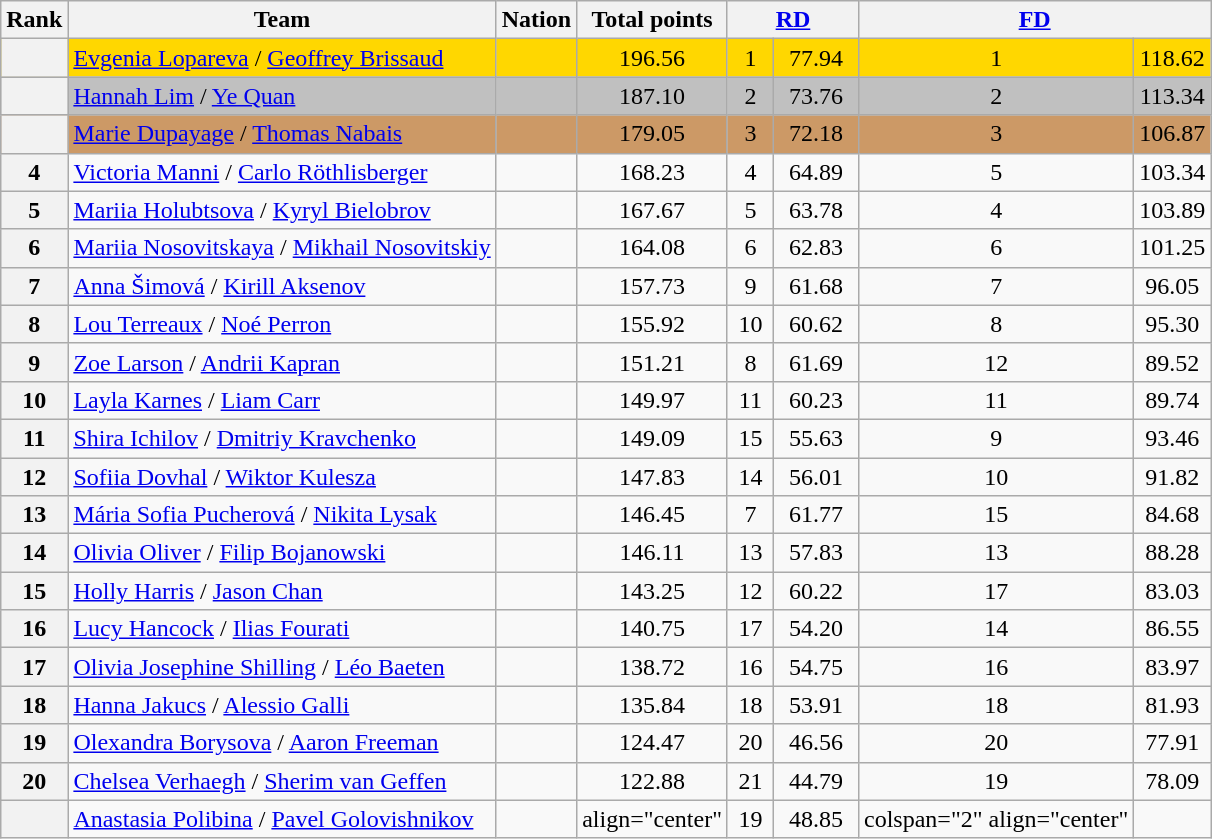<table class="wikitable sortable" style="text-align:left">
<tr>
<th scope="col">Rank</th>
<th scope="col">Team</th>
<th scope="col">Nation</th>
<th scope="col">Total points</th>
<th scope="col" colspan="2" width="80px"><a href='#'>RD</a></th>
<th scope="col" colspan="2" width="80px"><a href='#'>FD</a></th>
</tr>
<tr bgcolor="gold">
<th scope="row"></th>
<td><a href='#'>Evgenia Lopareva</a> / <a href='#'>Geoffrey Brissaud</a></td>
<td></td>
<td align="center">196.56</td>
<td align="center">1</td>
<td align="center">77.94</td>
<td align="center">1</td>
<td align="center">118.62</td>
</tr>
<tr bgcolor="silver">
<th scope="row"></th>
<td><a href='#'>Hannah Lim</a> / <a href='#'>Ye Quan</a></td>
<td></td>
<td align="center">187.10</td>
<td align="center">2</td>
<td align="center">73.76</td>
<td align="center">2</td>
<td align="center">113.34</td>
</tr>
<tr bgcolor="cc9966">
<th scope="row"></th>
<td><a href='#'>Marie Dupayage</a> / <a href='#'>Thomas Nabais</a></td>
<td></td>
<td align="center">179.05</td>
<td align="center">3</td>
<td align="center">72.18</td>
<td align="center">3</td>
<td align="center">106.87</td>
</tr>
<tr>
<th scope="row">4</th>
<td><a href='#'>Victoria Manni</a> / <a href='#'>Carlo Röthlisberger</a></td>
<td></td>
<td align="center">168.23</td>
<td align="center">4</td>
<td align="center">64.89</td>
<td align="center">5</td>
<td align="center">103.34</td>
</tr>
<tr>
<th scope="row">5</th>
<td><a href='#'>Mariia Holubtsova</a> / <a href='#'>Kyryl Bielobrov</a></td>
<td></td>
<td align="center">167.67</td>
<td align="center">5</td>
<td align="center">63.78</td>
<td align="center">4</td>
<td align="center">103.89</td>
</tr>
<tr>
<th scope="row">6</th>
<td><a href='#'>Mariia Nosovitskaya</a> / <a href='#'>Mikhail Nosovitskiy</a></td>
<td></td>
<td align="center">164.08</td>
<td align="center">6</td>
<td align="center">62.83</td>
<td align="center">6</td>
<td align="center">101.25</td>
</tr>
<tr>
<th scope="row">7</th>
<td><a href='#'>Anna Šimová</a> / <a href='#'>Kirill Aksenov</a></td>
<td></td>
<td align="center">157.73</td>
<td align="center">9</td>
<td align="center">61.68</td>
<td align="center">7</td>
<td align="center">96.05</td>
</tr>
<tr>
<th scope="row">8</th>
<td><a href='#'>Lou Terreaux</a> / <a href='#'>Noé Perron</a></td>
<td></td>
<td align="center">155.92</td>
<td align="center">10</td>
<td align="center">60.62</td>
<td align="center">8</td>
<td align="center">95.30</td>
</tr>
<tr>
<th scope="row">9</th>
<td><a href='#'>Zoe Larson</a> / <a href='#'>Andrii Kapran</a></td>
<td></td>
<td align="center">151.21</td>
<td align="center">8</td>
<td align="center">61.69</td>
<td align="center">12</td>
<td align="center">89.52</td>
</tr>
<tr>
<th scope="row">10</th>
<td><a href='#'>Layla Karnes</a> / <a href='#'>Liam Carr</a></td>
<td></td>
<td align="center">149.97</td>
<td align="center">11</td>
<td align="center">60.23</td>
<td align="center">11</td>
<td align="center">89.74</td>
</tr>
<tr>
<th scope="row">11</th>
<td><a href='#'>Shira Ichilov</a> / <a href='#'>Dmitriy Kravchenko</a></td>
<td></td>
<td align="center">149.09</td>
<td align="center">15</td>
<td align="center">55.63</td>
<td align="center">9</td>
<td align="center">93.46</td>
</tr>
<tr>
<th scope="row">12</th>
<td><a href='#'>Sofiia Dovhal</a> / <a href='#'>Wiktor Kulesza</a></td>
<td></td>
<td align="center">147.83</td>
<td align="center">14</td>
<td align="center">56.01</td>
<td align="center">10</td>
<td align="center">91.82</td>
</tr>
<tr>
<th scope="row">13</th>
<td><a href='#'>Mária Sofia Pucherová</a> / <a href='#'>Nikita Lysak</a></td>
<td></td>
<td align="center">146.45</td>
<td align="center">7</td>
<td align="center">61.77</td>
<td align="center">15</td>
<td align="center">84.68</td>
</tr>
<tr>
<th scope="row">14</th>
<td><a href='#'>Olivia Oliver</a> / <a href='#'>Filip Bojanowski</a></td>
<td></td>
<td align="center">146.11</td>
<td align="center">13</td>
<td align="center">57.83</td>
<td align="center">13</td>
<td align="center">88.28</td>
</tr>
<tr>
<th scope="row">15</th>
<td><a href='#'>Holly Harris</a> / <a href='#'>Jason Chan</a></td>
<td></td>
<td align="center">143.25</td>
<td align="center">12</td>
<td align="center">60.22</td>
<td align="center">17</td>
<td align="center">83.03</td>
</tr>
<tr>
<th scope="row">16</th>
<td><a href='#'>Lucy Hancock</a> / <a href='#'>Ilias Fourati</a></td>
<td></td>
<td align="center">140.75</td>
<td align="center">17</td>
<td align="center">54.20</td>
<td align="center">14</td>
<td align="center">86.55</td>
</tr>
<tr>
<th scope="row">17</th>
<td><a href='#'>Olivia Josephine Shilling</a> / <a href='#'>Léo Baeten</a></td>
<td></td>
<td align="center">138.72</td>
<td align="center">16</td>
<td align="center">54.75</td>
<td align="center">16</td>
<td align="center">83.97</td>
</tr>
<tr>
<th scope="row">18</th>
<td><a href='#'>Hanna Jakucs</a> / <a href='#'>Alessio Galli</a></td>
<td></td>
<td align="center">135.84</td>
<td align="center">18</td>
<td align="center">53.91</td>
<td align="center">18</td>
<td align="center">81.93</td>
</tr>
<tr>
<th scope="row">19</th>
<td><a href='#'>Olexandra Borysova</a> / <a href='#'>Aaron Freeman</a></td>
<td></td>
<td align="center">124.47</td>
<td align="center">20</td>
<td align="center">46.56</td>
<td align="center">20</td>
<td align="center">77.91</td>
</tr>
<tr>
<th scope="row">20</th>
<td><a href='#'>Chelsea Verhaegh</a> / <a href='#'>Sherim van Geffen</a></td>
<td></td>
<td align="center">122.88</td>
<td align="center">21</td>
<td align="center">44.79</td>
<td align="center">19</td>
<td align="center">78.09</td>
</tr>
<tr>
<th scope="row"></th>
<td><a href='#'>Anastasia Polibina</a> / <a href='#'>Pavel Golovishnikov</a></td>
<td></td>
<td>align="center" </td>
<td align="center">19</td>
<td align="center">48.85</td>
<td>colspan="2"  align="center" </td>
</tr>
</table>
